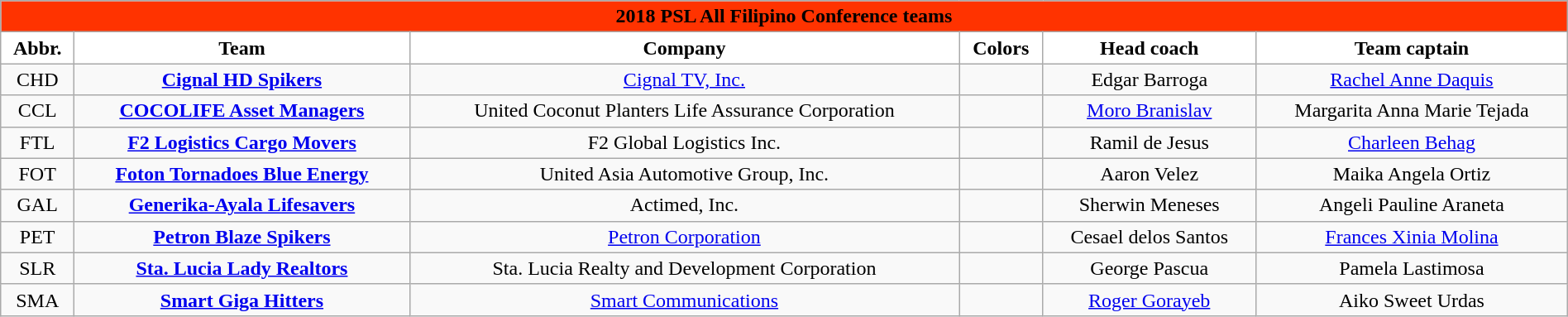<table class="wikitable" style="width:100%; text-align:left">
<tr>
<th style=background:#ff3300 colspan=7><span>2018 PSL All Filipino Conference teams</span></th>
</tr>
<tr>
<th style="background:white">Abbr.</th>
<th style="background:white">Team</th>
<th style="background:white">Company</th>
<th style="background:white">Colors</th>
<th style="background:white">Head coach</th>
<th style="background:white">Team captain</th>
</tr>
<tr>
<td align=center>CHD</td>
<td align=center><strong><a href='#'>Cignal HD Spikers</a></strong></td>
<td align=center><a href='#'>Cignal TV, Inc.</a></td>
<td align=center> </td>
<td align=center> Edgar Barroga</td>
<td align=center><a href='#'>Rachel Anne Daquis</a></td>
</tr>
<tr>
<td align=center>CCL</td>
<td align=center><strong><a href='#'>COCOLIFE Asset Managers</a></strong></td>
<td align=center>United Coconut Planters Life Assurance Corporation</td>
<td align=center> </td>
<td align=center> <a href='#'>Moro Branislav</a></td>
<td align=center>Margarita Anna Marie Tejada</td>
</tr>
<tr>
<td align=center>FTL</td>
<td align=center><strong><a href='#'>F2 Logistics Cargo Movers</a></strong></td>
<td align=center>F2 Global Logistics Inc.</td>
<td align=center>  </td>
<td align=center> Ramil de Jesus</td>
<td align=center><a href='#'>Charleen Behag</a></td>
</tr>
<tr>
<td align=center>FOT</td>
<td align=center><strong><a href='#'>Foton Tornadoes Blue Energy</a></strong></td>
<td align=center>United Asia Automotive Group, Inc.</td>
<td align=center> </td>
<td align=center> Aaron Velez</td>
<td align=center>Maika Angela Ortiz</td>
</tr>
<tr>
<td align=center>GAL</td>
<td align=center><strong><a href='#'>Generika-Ayala Lifesavers</a></strong></td>
<td align=center>Actimed, Inc.</td>
<td align=center>  </td>
<td align=center> Sherwin Meneses</td>
<td align=center>Angeli Pauline Araneta</td>
</tr>
<tr>
<td align=center>PET</td>
<td align=center><strong><a href='#'>Petron Blaze Spikers</a></strong></td>
<td align=center><a href='#'>Petron Corporation</a></td>
<td align=center>  </td>
<td align=center> Cesael delos Santos</td>
<td align=center><a href='#'>Frances Xinia Molina</a></td>
</tr>
<tr>
<td align=center>SLR</td>
<td align=center><strong><a href='#'>Sta. Lucia Lady Realtors</a></strong></td>
<td align=center>Sta. Lucia Realty and Development Corporation</td>
<td align=center>  </td>
<td align=center> George Pascua</td>
<td align=center>Pamela Lastimosa</td>
</tr>
<tr>
<td align=center>SMA</td>
<td align=center><strong><a href='#'>Smart Giga Hitters</a></strong></td>
<td align=center><a href='#'>Smart Communications</a></td>
<td align=center> </td>
<td align=center> <a href='#'>Roger Gorayeb</a></td>
<td align=center>Aiko Sweet Urdas</td>
</tr>
</table>
